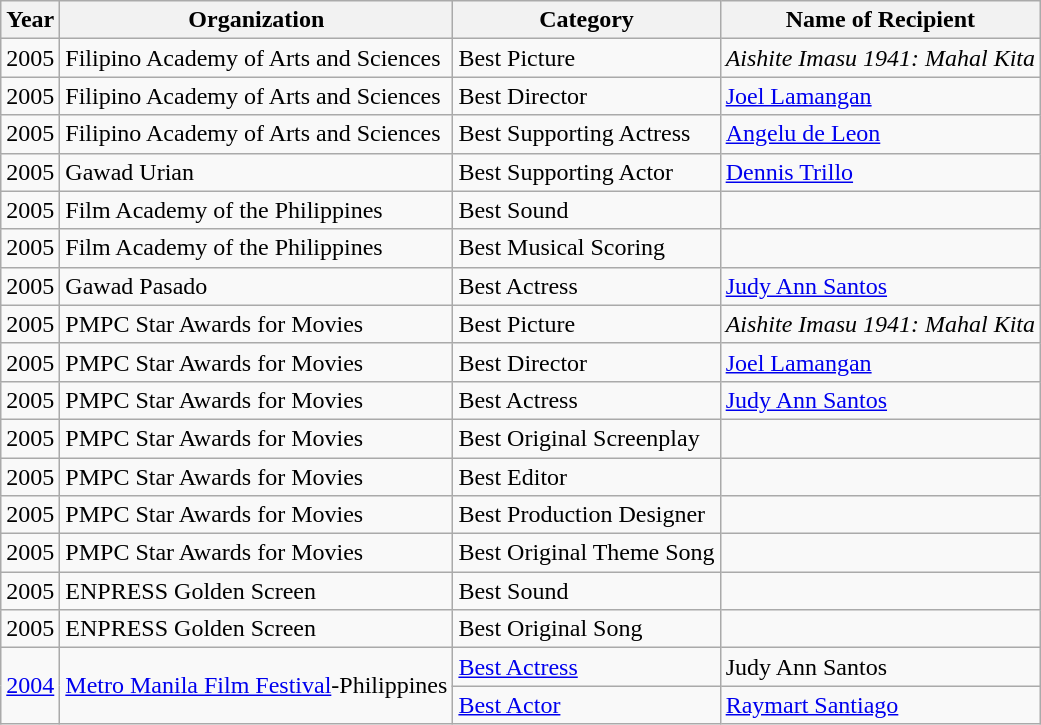<table class="wikitable">
<tr>
<th>Year</th>
<th>Organization</th>
<th>Category</th>
<th>Name of Recipient</th>
</tr>
<tr>
<td>2005</td>
<td>Filipino Academy of Arts and Sciences</td>
<td>Best Picture</td>
<td><em>Aishite Imasu 1941: Mahal Kita</em></td>
</tr>
<tr>
<td>2005</td>
<td>Filipino Academy of Arts and Sciences</td>
<td>Best Director</td>
<td><a href='#'>Joel Lamangan</a></td>
</tr>
<tr>
<td>2005</td>
<td>Filipino Academy of Arts and Sciences</td>
<td>Best Supporting Actress</td>
<td><a href='#'>Angelu de Leon</a></td>
</tr>
<tr>
<td>2005</td>
<td>Gawad Urian</td>
<td>Best Supporting Actor</td>
<td><a href='#'>Dennis Trillo</a></td>
</tr>
<tr>
<td>2005</td>
<td>Film Academy of the Philippines</td>
<td>Best Sound</td>
<td></td>
</tr>
<tr>
<td>2005</td>
<td>Film Academy of the Philippines</td>
<td>Best Musical Scoring</td>
<td></td>
</tr>
<tr>
<td>2005</td>
<td>Gawad Pasado</td>
<td>Best Actress</td>
<td><a href='#'>Judy Ann Santos</a></td>
</tr>
<tr>
<td>2005</td>
<td>PMPC Star Awards for Movies</td>
<td>Best Picture</td>
<td><em>Aishite Imasu 1941: Mahal Kita</em></td>
</tr>
<tr>
<td>2005</td>
<td>PMPC Star Awards for Movies</td>
<td>Best Director</td>
<td><a href='#'>Joel Lamangan</a></td>
</tr>
<tr>
<td>2005</td>
<td>PMPC Star Awards for Movies</td>
<td>Best Actress</td>
<td><a href='#'>Judy Ann Santos</a></td>
</tr>
<tr>
<td>2005</td>
<td>PMPC Star Awards for Movies</td>
<td>Best Original Screenplay</td>
<td></td>
</tr>
<tr>
<td>2005</td>
<td>PMPC Star Awards for Movies</td>
<td>Best Editor</td>
<td></td>
</tr>
<tr>
<td>2005</td>
<td>PMPC Star Awards for Movies</td>
<td>Best Production Designer</td>
<td></td>
</tr>
<tr>
<td>2005</td>
<td>PMPC Star Awards for Movies</td>
<td>Best Original Theme Song</td>
<td></td>
</tr>
<tr>
<td>2005</td>
<td>ENPRESS Golden Screen</td>
<td>Best Sound</td>
<td></td>
</tr>
<tr>
<td>2005</td>
<td>ENPRESS Golden Screen</td>
<td>Best Original Song</td>
<td></td>
</tr>
<tr>
<td rowspan=2><a href='#'>2004</a></td>
<td rowspan=2><a href='#'>Metro Manila Film Festival</a>-Philippines</td>
<td><a href='#'>Best Actress</a></td>
<td>Judy Ann Santos</td>
</tr>
<tr>
<td><a href='#'>Best Actor</a></td>
<td><a href='#'>Raymart Santiago</a></td>
</tr>
</table>
